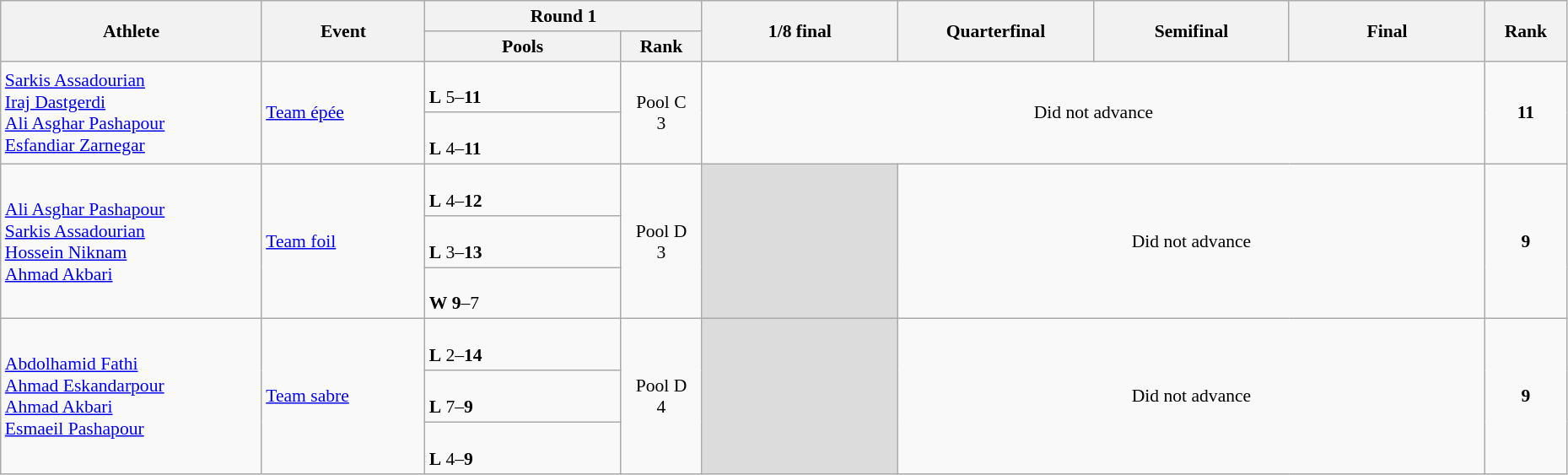<table class="wikitable" width="98%" style="text-align:left; font-size:90%">
<tr>
<th rowspan="2" width="16%">Athlete</th>
<th rowspan="2" width="10%">Event</th>
<th colspan="2">Round 1</th>
<th rowspan="2" width="12%">1/8 final</th>
<th rowspan="2" width="12%">Quarterfinal</th>
<th rowspan="2" width="12%">Semifinal</th>
<th rowspan="2" width="12%">Final</th>
<th rowspan="2" width="5%">Rank</th>
</tr>
<tr>
<th width="12%">Pools</th>
<th width="5%">Rank</th>
</tr>
<tr>
<td rowspan="2"><a href='#'>Sarkis Assadourian</a><br><a href='#'>Iraj Dastgerdi</a><br><a href='#'>Ali Asghar Pashapour</a><br><a href='#'>Esfandiar Zarnegar</a></td>
<td rowspan="2"><a href='#'>Team épée</a></td>
<td><br><strong>L</strong> 5–<strong>11</strong></td>
<td rowspan="2" align=center>Pool C<br>3</td>
<td rowspan="2" colspan=4 align=center>Did not advance</td>
<td rowspan="2" align="center"><strong>11</strong></td>
</tr>
<tr>
<td><br><strong>L</strong> 4–<strong>11</strong></td>
</tr>
<tr>
<td rowspan="3"><a href='#'>Ali Asghar Pashapour</a><br><a href='#'>Sarkis Assadourian</a><br><a href='#'>Hossein Niknam</a><br><a href='#'>Ahmad Akbari</a></td>
<td rowspan="3"><a href='#'>Team foil</a></td>
<td><br><strong>L</strong> 4–<strong>12</strong></td>
<td rowspan="3" align=center>Pool D<br>3</td>
<td rowspan="3" bgcolor=#DCDCDC></td>
<td rowspan="3" colspan=3 align=center>Did not advance</td>
<td rowspan="3" align="center"><strong>9</strong></td>
</tr>
<tr>
<td><br><strong>L</strong> 3–<strong>13</strong></td>
</tr>
<tr>
<td><br><strong>W</strong> <strong>9</strong>–7</td>
</tr>
<tr>
<td rowspan="3"><a href='#'>Abdolhamid Fathi</a><br><a href='#'>Ahmad Eskandarpour</a><br><a href='#'>Ahmad Akbari</a><br><a href='#'>Esmaeil Pashapour</a></td>
<td rowspan="3"><a href='#'>Team sabre</a></td>
<td><br><strong>L</strong> 2–<strong>14</strong></td>
<td rowspan="3" align=center>Pool D<br>4</td>
<td rowspan="3" bgcolor=#DCDCDC></td>
<td rowspan="3" colspan=3 align=center>Did not advance</td>
<td rowspan="3" align="center"><strong>9</strong></td>
</tr>
<tr>
<td><br><strong>L</strong> 7–<strong>9</strong></td>
</tr>
<tr>
<td><br><strong>L</strong> 4–<strong>9</strong></td>
</tr>
</table>
